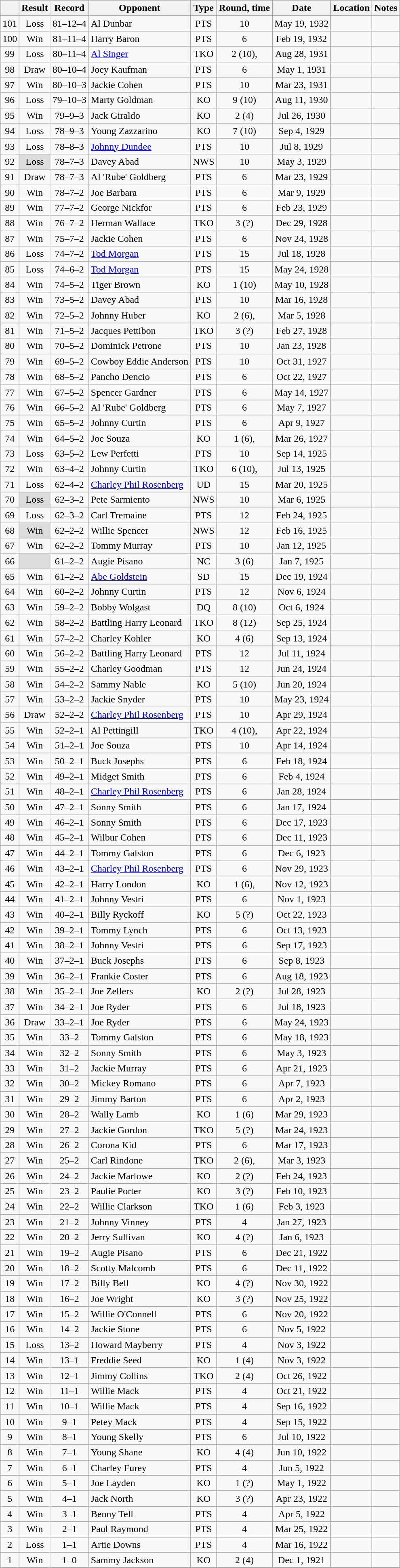<table class="wikitable mw-collapsible mw-collapsed" style="text-align:center">
<tr>
<th></th>
<th>Result</th>
<th>Record</th>
<th>Opponent</th>
<th>Type</th>
<th>Round, time</th>
<th>Date</th>
<th>Location</th>
<th>Notes</th>
</tr>
<tr>
<td>101</td>
<td>Loss</td>
<td>81–12–4 </td>
<td align=left>Al Dunbar</td>
<td>PTS</td>
<td>10</td>
<td>May 19, 1932</td>
<td style="text-align:left;"></td>
<td></td>
</tr>
<tr>
<td>100</td>
<td>Win</td>
<td>81–11–4 </td>
<td align=left>Harry Baron</td>
<td>PTS</td>
<td>6</td>
<td>Feb 19, 1932</td>
<td style="text-align:left;"></td>
<td></td>
</tr>
<tr>
<td>99</td>
<td>Loss</td>
<td>80–11–4 </td>
<td align=left><a href='#'>Al Singer</a></td>
<td>TKO</td>
<td>2 (10), </td>
<td>Aug 28, 1931</td>
<td style="text-align:left;"></td>
<td></td>
</tr>
<tr>
<td>98</td>
<td>Draw</td>
<td>80–10–4 </td>
<td align=left>Joey Kaufman</td>
<td>PTS</td>
<td>6</td>
<td>May 1, 1931</td>
<td style="text-align:left;"></td>
<td></td>
</tr>
<tr>
<td>97</td>
<td>Win</td>
<td>80–10–3 </td>
<td align=left>Jackie Cohen</td>
<td>PTS</td>
<td>10</td>
<td>Mar 23, 1931</td>
<td style="text-align:left;"></td>
<td></td>
</tr>
<tr>
<td>96</td>
<td>Loss</td>
<td>79–10–3 </td>
<td align=left>Marty Goldman</td>
<td>KO</td>
<td>9 (10)</td>
<td>Aug 11, 1930</td>
<td style="text-align:left;"></td>
<td></td>
</tr>
<tr>
<td>95</td>
<td>Win</td>
<td>79–9–3 </td>
<td align=left>Jack Giraldo</td>
<td>KO</td>
<td>2 (4)</td>
<td>Jul 26, 1930</td>
<td style="text-align:left;"></td>
<td></td>
</tr>
<tr>
<td>94</td>
<td>Loss</td>
<td>78–9–3 </td>
<td align=left>Young Zazzarino</td>
<td>KO</td>
<td>7 (10)</td>
<td>Sep 4, 1929</td>
<td style="text-align:left;"></td>
<td></td>
</tr>
<tr>
<td>93</td>
<td>Loss</td>
<td>78–8–3 </td>
<td align=left><a href='#'>Johnny Dundee</a></td>
<td>PTS</td>
<td>10</td>
<td>Jul 8, 1929</td>
<td style="text-align:left;"></td>
<td></td>
</tr>
<tr>
<td>92</td>
<td style="background:#DDD">Loss</td>
<td>78–7–3 </td>
<td align=left>Davey Abad</td>
<td>NWS</td>
<td>10</td>
<td>May 3, 1929</td>
<td style="text-align:left;"></td>
<td></td>
</tr>
<tr>
<td>91</td>
<td>Draw</td>
<td>78–7–3 </td>
<td align=left>Al 'Rube' Goldberg</td>
<td>PTS</td>
<td>6</td>
<td>Mar 23, 1929</td>
<td style="text-align:left;"></td>
<td></td>
</tr>
<tr>
<td>90</td>
<td>Win</td>
<td>78–7–2 </td>
<td align=left>Joe Barbara</td>
<td>PTS</td>
<td>6</td>
<td>Mar 9, 1929</td>
<td style="text-align:left;"></td>
<td></td>
</tr>
<tr>
<td>89</td>
<td>Win</td>
<td>77–7–2 </td>
<td align=left>George Nickfor</td>
<td>PTS</td>
<td>6</td>
<td>Feb 23, 1929</td>
<td style="text-align:left;"></td>
<td></td>
</tr>
<tr>
<td>88</td>
<td>Win</td>
<td>76–7–2 </td>
<td align=left>Herman Wallace</td>
<td>TKO</td>
<td>3 (?)</td>
<td>Dec 29, 1928</td>
<td style="text-align:left;"></td>
<td></td>
</tr>
<tr>
<td>87</td>
<td>Win</td>
<td>75–7–2 </td>
<td align=left>Jackie Cohen</td>
<td>PTS</td>
<td>6</td>
<td>Nov 24, 1928</td>
<td style="text-align:left;"></td>
<td></td>
</tr>
<tr>
<td>86</td>
<td>Loss</td>
<td>74–7–2 </td>
<td align=left><a href='#'>Tod Morgan</a></td>
<td>PTS</td>
<td>15</td>
<td>Jul 18, 1928</td>
<td style="text-align:left;"></td>
<td style="text-align:left;"></td>
</tr>
<tr>
<td>85</td>
<td>Loss</td>
<td>74–6–2 </td>
<td align=left><a href='#'>Tod Morgan</a></td>
<td>PTS</td>
<td>15</td>
<td>May 24, 1928</td>
<td style="text-align:left;"></td>
<td style="text-align:left;"></td>
</tr>
<tr>
<td>84</td>
<td>Win</td>
<td>74–5–2 </td>
<td align=left>Tiger Brown</td>
<td>KO</td>
<td>1 (10)</td>
<td>May 10, 1928</td>
<td style="text-align:left;"></td>
<td></td>
</tr>
<tr>
<td>83</td>
<td>Win</td>
<td>73–5–2 </td>
<td align=left>Davey Abad</td>
<td>PTS</td>
<td>10</td>
<td>Mar 16, 1928</td>
<td style="text-align:left;"></td>
<td></td>
</tr>
<tr>
<td>82</td>
<td>Win</td>
<td>72–5–2 </td>
<td align=left>Johnny Huber</td>
<td>KO</td>
<td>2 (6), </td>
<td>Mar 5, 1928</td>
<td style="text-align:left;"></td>
<td></td>
</tr>
<tr>
<td>81</td>
<td>Win</td>
<td>71–5–2 </td>
<td align=left>Jacques Pettibon</td>
<td>TKO</td>
<td>3 (?)</td>
<td>Feb 27, 1928</td>
<td style="text-align:left;"></td>
<td></td>
</tr>
<tr>
<td>80</td>
<td>Win</td>
<td>70–5–2 </td>
<td align=left>Dominick Petrone</td>
<td>PTS</td>
<td>10</td>
<td>Jan 23, 1928</td>
<td style="text-align:left;"></td>
<td></td>
</tr>
<tr>
<td>79</td>
<td>Win</td>
<td>69–5–2 </td>
<td align=left>Cowboy Eddie Anderson</td>
<td>PTS</td>
<td>10</td>
<td>Oct 31, 1927</td>
<td style="text-align:left;"></td>
<td></td>
</tr>
<tr>
<td>78</td>
<td>Win</td>
<td>68–5–2 </td>
<td align=left>Pancho Dencio</td>
<td>PTS</td>
<td>6</td>
<td>Oct 22, 1927</td>
<td style="text-align:left;"></td>
<td></td>
</tr>
<tr>
<td>77</td>
<td>Win</td>
<td>67–5–2 </td>
<td align=left>Spencer Gardner</td>
<td>PTS</td>
<td>6</td>
<td>May 14, 1927</td>
<td style="text-align:left;"></td>
<td></td>
</tr>
<tr>
<td>76</td>
<td>Win</td>
<td>66–5–2 </td>
<td align=left>Al 'Rube' Goldberg</td>
<td>PTS</td>
<td>6</td>
<td>May 7, 1927</td>
<td style="text-align:left;"></td>
<td></td>
</tr>
<tr>
<td>75</td>
<td>Win</td>
<td>65–5–2 </td>
<td align=left>Johnny Curtin</td>
<td>PTS</td>
<td>6</td>
<td>Apr 9, 1927</td>
<td style="text-align:left;"></td>
<td></td>
</tr>
<tr>
<td>74</td>
<td>Win</td>
<td>64–5–2 </td>
<td align=left>Joe Souza</td>
<td>KO</td>
<td>1 (6), </td>
<td>Mar 26, 1927</td>
<td style="text-align:left;"></td>
<td></td>
</tr>
<tr>
<td>73</td>
<td>Loss</td>
<td>63–5–2 </td>
<td align=left>Lew Perfetti</td>
<td>PTS</td>
<td>10</td>
<td>Sep 14, 1925</td>
<td style="text-align:left;"></td>
<td></td>
</tr>
<tr>
<td>72</td>
<td>Win</td>
<td>63–4–2 </td>
<td align=left>Johnny Curtin</td>
<td>TKO</td>
<td>6 (10), </td>
<td>Jul 13, 1925</td>
<td style="text-align:left;"></td>
<td></td>
</tr>
<tr>
<td>71</td>
<td>Loss</td>
<td>62–4–2 </td>
<td align=left><a href='#'>Charley Phil Rosenberg</a></td>
<td>UD</td>
<td>15</td>
<td>Mar 20, 1925</td>
<td style="text-align:left;"></td>
<td style="text-align:left;"></td>
</tr>
<tr>
<td>70</td>
<td style="background:#DDD">Loss</td>
<td>62–3–2 </td>
<td align=left>Pete Sarmiento</td>
<td>NWS</td>
<td>10</td>
<td>Mar 6, 1925</td>
<td style="text-align:left;"></td>
<td></td>
</tr>
<tr>
<td>69</td>
<td>Loss</td>
<td>62–3–2 </td>
<td align=left>Carl Tremaine</td>
<td>PTS</td>
<td>12</td>
<td>Feb 24, 1925</td>
<td style="text-align:left;"></td>
<td></td>
</tr>
<tr>
<td>68</td>
<td style="background:#DDD">Win</td>
<td>62–2–2 </td>
<td align=left>Willie Spencer</td>
<td>NWS</td>
<td>12</td>
<td>Feb 16, 1925</td>
<td style="text-align:left;"></td>
<td style="text-align:left;"></td>
</tr>
<tr>
<td>67</td>
<td>Win</td>
<td>62–2–2 </td>
<td align=left>Tommy Murray</td>
<td>PTS</td>
<td>10</td>
<td>Jan 12, 1925</td>
<td style="text-align:left;"></td>
<td></td>
</tr>
<tr>
<td>66</td>
<td style="background:#DDD"></td>
<td>61–2–2 </td>
<td align=left>Augie Pisano</td>
<td>NC</td>
<td>3 (6)</td>
<td>Jan 7, 1925</td>
<td style="text-align:left;"></td>
<td style="text-align:left;"></td>
</tr>
<tr>
<td>65</td>
<td>Win</td>
<td>61–2–2</td>
<td align=left><a href='#'>Abe Goldstein</a></td>
<td>SD</td>
<td>15</td>
<td>Dec 19, 1924</td>
<td style="text-align:left;"></td>
<td style="text-align:left;"></td>
</tr>
<tr>
<td>64</td>
<td>Win</td>
<td>60–2–2</td>
<td align=left>Johnny Curtin</td>
<td>PTS</td>
<td>12</td>
<td>Nov 6, 1924</td>
<td style="text-align:left;"></td>
<td></td>
</tr>
<tr>
<td>63</td>
<td>Win</td>
<td>59–2–2</td>
<td align=left>Bobby Wolgast</td>
<td>DQ</td>
<td>8 (10)</td>
<td>Oct 6, 1924</td>
<td style="text-align:left;"></td>
<td style="text-align:left;"></td>
</tr>
<tr>
<td>62</td>
<td>Win</td>
<td>58–2–2</td>
<td align=left>Battling Harry Leonard</td>
<td>TKO</td>
<td>8 (12)</td>
<td>Sep 25, 1924</td>
<td style="text-align:left;"></td>
<td></td>
</tr>
<tr>
<td>61</td>
<td>Win</td>
<td>57–2–2</td>
<td align=left>Charley Kohler</td>
<td>KO</td>
<td>4 (6)</td>
<td>Sep 13, 1924</td>
<td style="text-align:left;"></td>
<td></td>
</tr>
<tr>
<td>60</td>
<td>Win</td>
<td>56–2–2</td>
<td align=left>Battling Harry Leonard</td>
<td>PTS</td>
<td>12</td>
<td>Jul 11, 1924</td>
<td style="text-align:left;"></td>
<td></td>
</tr>
<tr>
<td>59</td>
<td>Win</td>
<td>55–2–2</td>
<td align=left>Charley Goodman</td>
<td>PTS</td>
<td>12</td>
<td>Jun 24, 1924</td>
<td style="text-align:left;"></td>
<td></td>
</tr>
<tr>
<td>58</td>
<td>Win</td>
<td>54–2–2</td>
<td align=left>Sammy Nable</td>
<td>KO</td>
<td>5 (10)</td>
<td>Jun 20, 1924</td>
<td style="text-align:left;"></td>
<td></td>
</tr>
<tr>
<td>57</td>
<td>Win</td>
<td>53–2–2</td>
<td align=left>Jackie Snyder</td>
<td>PTS</td>
<td>10</td>
<td>May 23, 1924</td>
<td style="text-align:left;"></td>
<td></td>
</tr>
<tr>
<td>56</td>
<td>Draw</td>
<td>52–2–2</td>
<td align=left><a href='#'>Charley Phil Rosenberg</a></td>
<td>PTS</td>
<td>10</td>
<td>Apr 29, 1924</td>
<td style="text-align:left;"></td>
<td></td>
</tr>
<tr>
<td>55</td>
<td>Win</td>
<td>52–2–1</td>
<td align=left>Al Pettingill</td>
<td>TKO</td>
<td>4 (10), </td>
<td>Apr 22, 1924</td>
<td style="text-align:left;"></td>
<td></td>
</tr>
<tr>
<td>54</td>
<td>Win</td>
<td>51–2–1</td>
<td align=left>Joe Souza</td>
<td>PTS</td>
<td>10</td>
<td>Apr 14, 1924</td>
<td style="text-align:left;"></td>
<td></td>
</tr>
<tr>
<td>53</td>
<td>Win</td>
<td>50–2–1</td>
<td align=left>Buck Josephs</td>
<td>PTS</td>
<td>6</td>
<td>Feb 18, 1924</td>
<td style="text-align:left;"></td>
<td></td>
</tr>
<tr>
<td>52</td>
<td>Win</td>
<td>49–2–1</td>
<td align=left>Midget Smith</td>
<td>PTS</td>
<td>6</td>
<td>Feb 4, 1924</td>
<td style="text-align:left;"></td>
<td></td>
</tr>
<tr>
<td>51</td>
<td>Win</td>
<td>48–2–1</td>
<td align=left><a href='#'>Charley Phil Rosenberg</a></td>
<td>PTS</td>
<td>6</td>
<td>Jan 28, 1924</td>
<td style="text-align:left;"></td>
<td></td>
</tr>
<tr>
<td>50</td>
<td>Win</td>
<td>47–2–1</td>
<td align=left>Sonny Smith</td>
<td>PTS</td>
<td>6</td>
<td>Jan 17, 1924</td>
<td style="text-align:left;"></td>
<td></td>
</tr>
<tr>
<td>49</td>
<td>Win</td>
<td>46–2–1</td>
<td align=left>Sonny Smith</td>
<td>PTS</td>
<td>6</td>
<td>Dec 17, 1923</td>
<td style="text-align:left;"></td>
<td></td>
</tr>
<tr>
<td>48</td>
<td>Win</td>
<td>45–2–1</td>
<td align=left>Wilbur Cohen</td>
<td>PTS</td>
<td>6</td>
<td>Dec 11, 1923</td>
<td style="text-align:left;"></td>
<td></td>
</tr>
<tr>
<td>47</td>
<td>Win</td>
<td>44–2–1</td>
<td align=left>Tommy Galston</td>
<td>PTS</td>
<td>6</td>
<td>Dec 6, 1923</td>
<td style="text-align:left;"></td>
<td></td>
</tr>
<tr>
<td>46</td>
<td>Win</td>
<td>43–2–1</td>
<td align=left><a href='#'>Charley Phil Rosenberg</a></td>
<td>PTS</td>
<td>6</td>
<td>Nov 29, 1923</td>
<td style="text-align:left;"></td>
<td></td>
</tr>
<tr>
<td>45</td>
<td>Win</td>
<td>42–2–1</td>
<td align=left>Harry London</td>
<td>KO</td>
<td>1 (6), </td>
<td>Nov 12, 1923</td>
<td style="text-align:left;"></td>
<td></td>
</tr>
<tr>
<td>44</td>
<td>Win</td>
<td>41–2–1</td>
<td align=left>Johnny Vestri</td>
<td>PTS</td>
<td>6</td>
<td>Nov 1, 1923</td>
<td style="text-align:left;"></td>
<td></td>
</tr>
<tr>
<td>43</td>
<td>Win</td>
<td>40–2–1</td>
<td align=left>Billy Ryckoff</td>
<td>KO</td>
<td>5 (?)</td>
<td>Oct 22, 1923</td>
<td style="text-align:left;"></td>
<td></td>
</tr>
<tr>
<td>42</td>
<td>Win</td>
<td>39–2–1</td>
<td align=left>Tommy Lynch</td>
<td>PTS</td>
<td>6</td>
<td>Oct 13, 1923</td>
<td style="text-align:left;"></td>
<td></td>
</tr>
<tr>
<td>41</td>
<td>Win</td>
<td>38–2–1</td>
<td align=left>Johnny Vestri</td>
<td>PTS</td>
<td>6</td>
<td>Sep 17, 1923</td>
<td style="text-align:left;"></td>
<td></td>
</tr>
<tr>
<td>40</td>
<td>Win</td>
<td>37–2–1</td>
<td align=left>Buck Josephs</td>
<td>PTS</td>
<td>6</td>
<td>Sep 8, 1923</td>
<td style="text-align:left;"></td>
<td></td>
</tr>
<tr>
<td>39</td>
<td>Win</td>
<td>36–2–1</td>
<td align=left>Frankie Coster</td>
<td>PTS</td>
<td>6</td>
<td>Aug 18, 1923</td>
<td style="text-align:left;"></td>
<td></td>
</tr>
<tr>
<td>38</td>
<td>Win</td>
<td>35–2–1</td>
<td align=left>Joe Zellers</td>
<td>KO</td>
<td>2 (?)</td>
<td>Jul 28, 1923</td>
<td style="text-align:left;"></td>
<td></td>
</tr>
<tr>
<td>37</td>
<td>Win</td>
<td>34–2–1</td>
<td align=left>Joe Ryder</td>
<td>PTS</td>
<td>6</td>
<td>Jul 18, 1923</td>
<td style="text-align:left;"></td>
<td></td>
</tr>
<tr>
<td>36</td>
<td>Draw</td>
<td>33–2–1</td>
<td align=left>Joe Ryder</td>
<td>PTS</td>
<td>6</td>
<td>May 24, 1923</td>
<td style="text-align:left;"></td>
<td></td>
</tr>
<tr>
<td>35</td>
<td>Win</td>
<td>33–2</td>
<td align=left>Tommy Galston</td>
<td>PTS</td>
<td>6</td>
<td>May 18, 1923</td>
<td style="text-align:left;"></td>
<td></td>
</tr>
<tr>
<td>34</td>
<td>Win</td>
<td>32–2</td>
<td align=left>Sonny Smith</td>
<td>PTS</td>
<td>6</td>
<td>May 3, 1923</td>
<td style="text-align:left;"></td>
<td></td>
</tr>
<tr>
<td>33</td>
<td>Win</td>
<td>31–2</td>
<td align=left>Jackie Murray</td>
<td>PTS</td>
<td>6</td>
<td>Apr 21, 1923</td>
<td style="text-align:left;"></td>
<td></td>
</tr>
<tr>
<td>32</td>
<td>Win</td>
<td>30–2</td>
<td align=left>Mickey Romano</td>
<td>PTS</td>
<td>6</td>
<td>Apr 7, 1923</td>
<td style="text-align:left;"></td>
<td></td>
</tr>
<tr>
<td>31</td>
<td>Win</td>
<td>29–2</td>
<td align=left>Jimmy Barton</td>
<td>PTS</td>
<td>6</td>
<td>Apr 2, 1923</td>
<td style="text-align:left;"></td>
<td></td>
</tr>
<tr>
<td>30</td>
<td>Win</td>
<td>28–2</td>
<td align=left>Wally Lamb</td>
<td>KO</td>
<td>1 (6)</td>
<td>Mar 29, 1923</td>
<td style="text-align:left;"></td>
<td></td>
</tr>
<tr>
<td>29</td>
<td>Win</td>
<td>27–2</td>
<td align=left>Jackie Gordon</td>
<td>TKO</td>
<td>5 (?)</td>
<td>Mar 24, 1923</td>
<td style="text-align:left;"></td>
<td></td>
</tr>
<tr>
<td>28</td>
<td>Win</td>
<td>26–2</td>
<td align=left>Corona Kid</td>
<td>PTS</td>
<td>6</td>
<td>Mar 17, 1923</td>
<td style="text-align:left;"></td>
<td></td>
</tr>
<tr>
<td>27</td>
<td>Win</td>
<td>25–2</td>
<td align=left>Carl Rindone</td>
<td>TKO</td>
<td>2 (6), </td>
<td>Mar 3, 1923</td>
<td style="text-align:left;"></td>
<td></td>
</tr>
<tr>
<td>26</td>
<td>Win</td>
<td>24–2</td>
<td align=left>Jackie Marlowe</td>
<td>KO</td>
<td>2 (?)</td>
<td>Feb 24, 1923</td>
<td style="text-align:left;"></td>
<td></td>
</tr>
<tr>
<td>25</td>
<td>Win</td>
<td>23–2</td>
<td align=left>Paulie Porter</td>
<td>KO</td>
<td>3 (?)</td>
<td>Feb 10, 1923</td>
<td style="text-align:left;"></td>
<td></td>
</tr>
<tr>
<td>24</td>
<td>Win</td>
<td>22–2</td>
<td align=left>Willie Clarkson</td>
<td>TKO</td>
<td>1 (6)</td>
<td>Feb 3, 1923</td>
<td style="text-align:left;"></td>
<td></td>
</tr>
<tr>
<td>23</td>
<td>Win</td>
<td>21–2</td>
<td align=left>Johnny Vinney</td>
<td>PTS</td>
<td>4</td>
<td>Jan 27, 1923</td>
<td style="text-align:left;"></td>
<td></td>
</tr>
<tr>
<td>22</td>
<td>Win</td>
<td>20–2</td>
<td align=left>Jerry Sullivan</td>
<td>KO</td>
<td>4 (?)</td>
<td>Jan 6, 1923</td>
<td style="text-align:left;"></td>
<td></td>
</tr>
<tr>
<td>21</td>
<td>Win</td>
<td>19–2</td>
<td align=left>Augie Pisano</td>
<td>PTS</td>
<td>6</td>
<td>Dec 21, 1922</td>
<td style="text-align:left;"></td>
<td></td>
</tr>
<tr>
<td>20</td>
<td>Win</td>
<td>18–2</td>
<td align=left>Scotty Malcomb</td>
<td>PTS</td>
<td>6</td>
<td>Dec 11, 1922</td>
<td style="text-align:left;"></td>
<td></td>
</tr>
<tr>
<td>19</td>
<td>Win</td>
<td>17–2</td>
<td align=left>Billy Bell</td>
<td>KO</td>
<td>4 (?)</td>
<td>Nov 30, 1922</td>
<td style="text-align:left;"></td>
<td></td>
</tr>
<tr>
<td>18</td>
<td>Win</td>
<td>16–2</td>
<td align=left>Joe Wright</td>
<td>KO</td>
<td>3 (?)</td>
<td>Nov 25, 1922</td>
<td style="text-align:left;"></td>
<td></td>
</tr>
<tr>
<td>17</td>
<td>Win</td>
<td>15–2</td>
<td align=left>Willie O'Connell</td>
<td>PTS</td>
<td>6</td>
<td>Nov 20, 1922</td>
<td style="text-align:left;"></td>
<td></td>
</tr>
<tr>
<td>16</td>
<td>Win</td>
<td>14–2</td>
<td align=left>Jackie Stone</td>
<td>PTS</td>
<td>6</td>
<td>Nov 5, 1922</td>
<td style="text-align:left;"></td>
<td></td>
</tr>
<tr>
<td>15</td>
<td>Loss</td>
<td>13–2</td>
<td align=left>Howard Mayberry</td>
<td>PTS</td>
<td>4</td>
<td>Nov 3, 1922</td>
<td style="text-align:left;"></td>
<td></td>
</tr>
<tr>
<td>14</td>
<td>Win</td>
<td>13–1</td>
<td align=left>Freddie Seed</td>
<td>KO</td>
<td>1 (4)</td>
<td>Nov 3, 1922</td>
<td style="text-align:left;"></td>
<td></td>
</tr>
<tr>
<td>13</td>
<td>Win</td>
<td>12–1</td>
<td align=left>Jimmy Collins</td>
<td>TKO</td>
<td>2 (4)</td>
<td>Oct 26, 1922</td>
<td style="text-align:left;"></td>
<td></td>
</tr>
<tr>
<td>12</td>
<td>Win</td>
<td>11–1</td>
<td align=left>Willie Mack</td>
<td>PTS</td>
<td>4</td>
<td>Oct 21, 1922</td>
<td style="text-align:left;"></td>
<td></td>
</tr>
<tr>
<td>11</td>
<td>Win</td>
<td>10–1</td>
<td align=left>Willie Mack</td>
<td>PTS</td>
<td>4</td>
<td>Sep 16, 1922</td>
<td style="text-align:left;"></td>
<td></td>
</tr>
<tr>
<td>10</td>
<td>Win</td>
<td>9–1</td>
<td align=left>Petey Mack</td>
<td>PTS</td>
<td>4</td>
<td>Sep 15, 1922</td>
<td style="text-align:left;"></td>
<td></td>
</tr>
<tr>
<td>9</td>
<td>Win</td>
<td>8–1</td>
<td align=left>Young Skelly</td>
<td>PTS</td>
<td>6</td>
<td>Jul 10, 1922</td>
<td style="text-align:left;"></td>
<td></td>
</tr>
<tr>
<td>8</td>
<td>Win</td>
<td>7–1</td>
<td align=left>Young Shane</td>
<td>KO</td>
<td>4 (4)</td>
<td>Jun 10, 1922</td>
<td style="text-align:left;"></td>
<td></td>
</tr>
<tr>
<td>7</td>
<td>Win</td>
<td>6–1</td>
<td align=left>Charley Furey</td>
<td>PTS</td>
<td>4</td>
<td>Jun 5, 1922</td>
<td style="text-align:left;"></td>
<td></td>
</tr>
<tr>
<td>6</td>
<td>Win</td>
<td>5–1</td>
<td align=left>Joe Layden</td>
<td>KO</td>
<td>1 (?)</td>
<td>May 1, 1922</td>
<td style="text-align:left;"></td>
<td></td>
</tr>
<tr>
<td>5</td>
<td>Win</td>
<td>4–1</td>
<td align=left>Jack North</td>
<td>KO</td>
<td>3 (?)</td>
<td>Apr 23, 1922</td>
<td style="text-align:left;"></td>
<td></td>
</tr>
<tr>
<td>4</td>
<td>Win</td>
<td>3–1</td>
<td align=left>Benny Tell</td>
<td>PTS</td>
<td>4</td>
<td>Apr 5, 1922</td>
<td style="text-align:left;"></td>
<td></td>
</tr>
<tr>
<td>3</td>
<td>Win</td>
<td>2–1</td>
<td align=left>Paul Raymond</td>
<td>PTS</td>
<td>4</td>
<td>Mar 25, 1922</td>
<td style="text-align:left;"></td>
<td></td>
</tr>
<tr>
<td>2</td>
<td>Loss</td>
<td>1–1</td>
<td align=left>Artie Downs</td>
<td>PTS</td>
<td>4</td>
<td>Mar 16, 1922</td>
<td style="text-align:left;"></td>
<td></td>
</tr>
<tr>
<td>1</td>
<td>Win</td>
<td>1–0</td>
<td align=left>Sammy Jackson</td>
<td>KO</td>
<td>2 (4)</td>
<td>Dec 1, 1921</td>
<td style="text-align:left;"></td>
<td style="text-align:left;"></td>
</tr>
<tr>
</tr>
</table>
